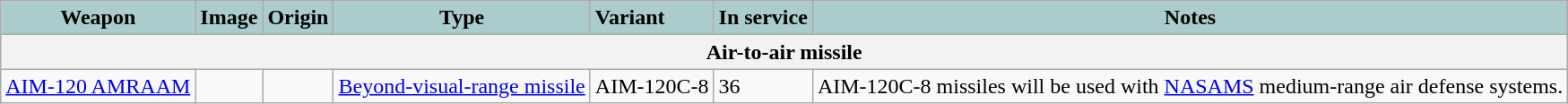<table class="wikitable">
<tr>
<th style="text-align:center; background:#acc;">Weapon</th>
<th style="text-align:center; background:#acc;" !>Image</th>
<th style="text-align: center; background:#acc;">Origin</th>
<th style="text-align:l center; background:#acc;">Type</th>
<th style="text-align:left; background:#acc;">Variant</th>
<th style="text-align:center; background:#acc;">In service</th>
<th style="text-align: center; background:#acc;">Notes</th>
</tr>
<tr>
<th colspan="7">Air-to-air missile</th>
</tr>
<tr>
<td><a href='#'>AIM-120 AMRAAM</a></td>
<td></td>
<td></td>
<td><a href='#'>Beyond-visual-range missile</a></td>
<td>AIM-120C-8</td>
<td>36</td>
<td>AIM-120C-8 missiles will be used with <a href='#'>NASAMS</a> medium-range air defense systems.</td>
</tr>
</table>
